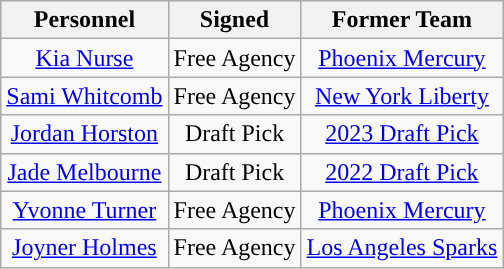<table class="wikitable" style="text-align: center">
<tr align="center" bgcolor="#dddddd">
<th><strong>Personnel</strong></th>
<th><strong>Signed</strong></th>
<th><strong>Former Team</strong></th>
</tr>
<tr>
<td><a href='#'>Kia Nurse</a></td>
<td>Free Agency</td>
<td><a href='#'>Phoenix Mercury</a></td>
</tr>
<tr>
<td><a href='#'>Sami Whitcomb</a></td>
<td>Free Agency</td>
<td><a href='#'>New York Liberty</a></td>
</tr>
<tr>
<td><a href='#'>Jordan Horston</a></td>
<td>Draft Pick</td>
<td><a href='#'>2023 Draft Pick</a></td>
</tr>
<tr>
<td><a href='#'>Jade Melbourne</a></td>
<td>Draft Pick</td>
<td><a href='#'>2022 Draft Pick</a></td>
</tr>
<tr>
<td><a href='#'>Yvonne Turner</a></td>
<td>Free Agency</td>
<td><a href='#'>Phoenix Mercury</a></td>
</tr>
<tr>
<td><a href='#'>Joyner Holmes</a></td>
<td>Free Agency</td>
<td><a href='#'>Los Angeles Sparks</a></td>
</tr>
</table>
